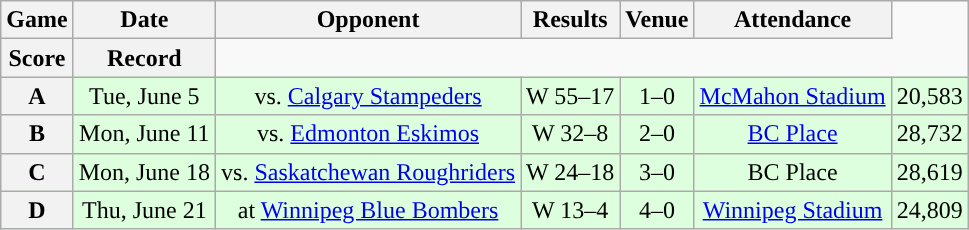<table class="wikitable" style="text-align:center">
<tr>
<th>Game</th>
<th>Date</th>
<th>Opponent</th>
<th>Results</th>
<th>Venue</th>
<th>Attendance</th>
</tr>
<tr>
<th>Score</th>
<th>Record</th>
</tr>
<tr style="background:#ddffdd">
<th>A</th>
<td>Tue, June 5</td>
<td>vs. <a href='#'>Calgary Stampeders</a></td>
<td>W 55–17</td>
<td>1–0</td>
<td><a href='#'>McMahon Stadium</a></td>
<td>20,583</td>
</tr>
<tr style="background:#ddffdd">
<th>B</th>
<td>Mon, June 11</td>
<td>vs. <a href='#'>Edmonton Eskimos</a></td>
<td>W 32–8</td>
<td>2–0</td>
<td><a href='#'>BC Place</a></td>
<td>28,732</td>
</tr>
<tr style="background:#ddffdd">
<th>C</th>
<td>Mon, June 18</td>
<td>vs. <a href='#'>Saskatchewan Roughriders</a></td>
<td>W 24–18</td>
<td>3–0</td>
<td>BC Place</td>
<td>28,619</td>
</tr>
<tr style="background:#ddffdd">
<th>D</th>
<td>Thu, June 21</td>
<td>at <a href='#'>Winnipeg Blue Bombers</a></td>
<td>W 13–4</td>
<td>4–0</td>
<td><a href='#'>Winnipeg Stadium</a></td>
<td>24,809</td>
</tr>
</table>
